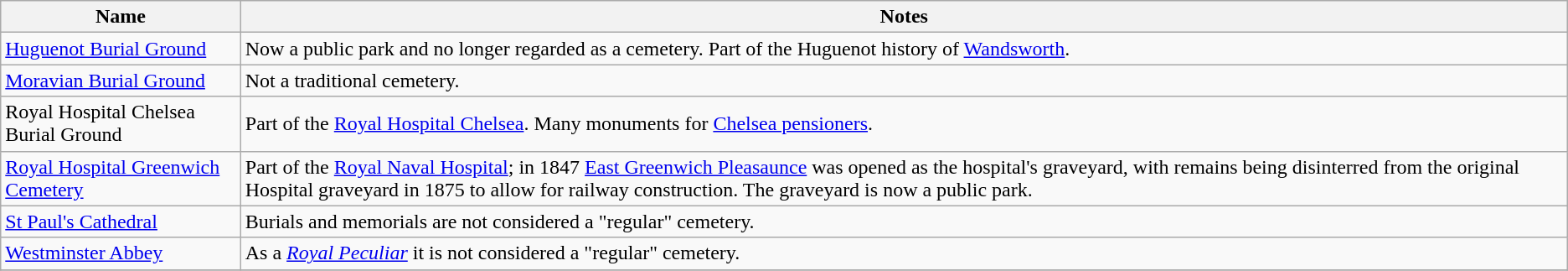<table class="wikitable">
<tr>
<th>Name</th>
<th>Notes</th>
</tr>
<tr>
<td><a href='#'>Huguenot Burial Ground</a></td>
<td>Now a public park and no longer regarded as a cemetery. Part of the Huguenot history of <a href='#'>Wandsworth</a>.</td>
</tr>
<tr>
<td><a href='#'>Moravian Burial Ground</a></td>
<td>Not a traditional cemetery.</td>
</tr>
<tr>
<td>Royal Hospital Chelsea Burial Ground</td>
<td>Part of the <a href='#'>Royal Hospital Chelsea</a>. Many monuments for <a href='#'>Chelsea pensioners</a>.</td>
</tr>
<tr>
<td><a href='#'>Royal Hospital Greenwich Cemetery</a></td>
<td>Part of the <a href='#'>Royal Naval Hospital</a>; in 1847 <a href='#'>East Greenwich Pleasaunce</a> was opened as the hospital's graveyard, with remains being disinterred from the original Hospital graveyard in 1875 to allow for railway construction. The graveyard is now a public park.</td>
</tr>
<tr>
<td><a href='#'>St Paul's Cathedral</a></td>
<td>Burials and memorials are not considered a "regular" cemetery.</td>
</tr>
<tr>
<td><a href='#'>Westminster Abbey</a></td>
<td>As a <em><a href='#'>Royal Peculiar</a></em> it is not considered a "regular" cemetery.</td>
</tr>
<tr>
</tr>
</table>
